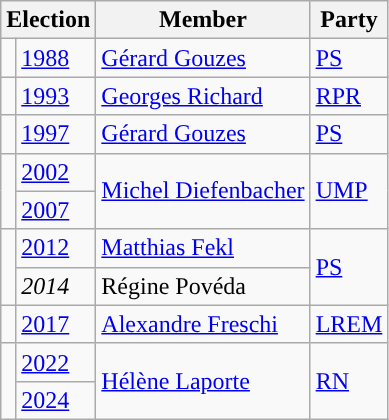<table class="wikitable">
<tr>
<th colspan=2>Election</th>
<th>Member</th>
<th>Party</th>
</tr>
<tr>
<td style="background-color: "></td>
<td><a href='#'>1988</a></td>
<td><a href='#'>Gérard Gouzes</a></td>
<td><a href='#'>PS</a></td>
</tr>
<tr>
<td style="background-color: "></td>
<td><a href='#'>1993</a></td>
<td><a href='#'>Georges Richard</a></td>
<td><a href='#'>RPR</a></td>
</tr>
<tr>
<td style="background-color: "></td>
<td><a href='#'>1997</a></td>
<td><a href='#'>Gérard Gouzes</a></td>
<td><a href='#'>PS</a></td>
</tr>
<tr>
<td rowspan="2" style="background-color: "></td>
<td><a href='#'>2002</a></td>
<td rowspan="2"><a href='#'>Michel Diefenbacher</a></td>
<td rowspan="2"><a href='#'>UMP</a></td>
</tr>
<tr>
<td><a href='#'>2007</a></td>
</tr>
<tr>
<td rowspan="2" style="background-color: "></td>
<td><a href='#'>2012</a></td>
<td><a href='#'>Matthias Fekl</a></td>
<td rowspan="2"><a href='#'>PS</a></td>
</tr>
<tr>
<td><em>2014</em></td>
<td>Régine Povéda</td>
</tr>
<tr>
<td style="background-color: "></td>
<td><a href='#'>2017</a></td>
<td><a href='#'>Alexandre Freschi</a></td>
<td><a href='#'>LREM</a></td>
</tr>
<tr>
<td rowspan="2" style="background-color: "></td>
<td><a href='#'>2022</a></td>
<td rowspan="2"><a href='#'>Hélène Laporte</a></td>
<td rowspan="2"><a href='#'>RN</a></td>
</tr>
<tr>
<td><a href='#'>2024</a></td>
</tr>
</table>
